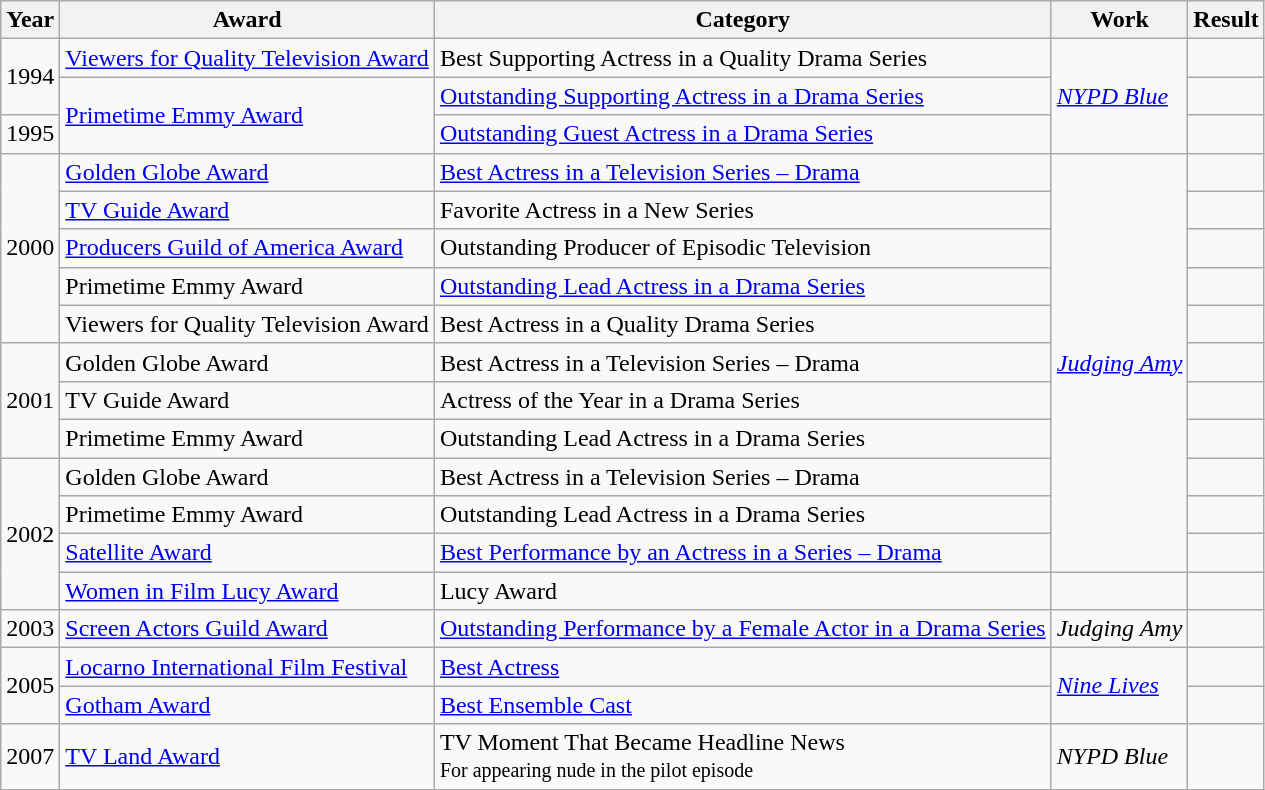<table class="wikitable">
<tr>
<th>Year</th>
<th>Award</th>
<th>Category</th>
<th>Work</th>
<th>Result</th>
</tr>
<tr>
<td rowspan=2>1994</td>
<td><a href='#'>Viewers for Quality Television Award</a></td>
<td>Best Supporting Actress in a Quality Drama Series</td>
<td rowspan=3><em><a href='#'>NYPD Blue</a></em></td>
<td></td>
</tr>
<tr>
<td rowspan="2"><a href='#'>Primetime Emmy Award</a></td>
<td><a href='#'>Outstanding Supporting Actress in a Drama Series</a></td>
<td></td>
</tr>
<tr>
<td>1995</td>
<td><a href='#'>Outstanding Guest Actress in a Drama Series</a></td>
<td></td>
</tr>
<tr>
<td rowspan=5>2000</td>
<td><a href='#'>Golden Globe Award</a></td>
<td><a href='#'>Best Actress in a Television Series – Drama</a></td>
<td rowspan=11><em><a href='#'>Judging Amy</a></em></td>
<td></td>
</tr>
<tr>
<td><a href='#'>TV Guide Award</a></td>
<td>Favorite Actress in a New Series</td>
<td></td>
</tr>
<tr>
<td><a href='#'>Producers Guild of America Award</a></td>
<td>Outstanding Producer of Episodic Television</td>
<td></td>
</tr>
<tr>
<td>Primetime Emmy Award</td>
<td><a href='#'>Outstanding Lead Actress in a Drama Series</a></td>
<td></td>
</tr>
<tr>
<td>Viewers for Quality Television Award</td>
<td>Best Actress in a Quality Drama Series</td>
<td></td>
</tr>
<tr>
<td rowspan=3>2001</td>
<td>Golden Globe Award</td>
<td>Best Actress in a Television Series – Drama</td>
<td></td>
</tr>
<tr>
<td>TV Guide Award</td>
<td>Actress of the Year in a Drama Series</td>
<td></td>
</tr>
<tr>
<td>Primetime Emmy Award</td>
<td>Outstanding Lead Actress in a Drama Series</td>
<td></td>
</tr>
<tr>
<td rowspan=4>2002</td>
<td>Golden Globe Award</td>
<td>Best Actress in a Television Series – Drama</td>
<td></td>
</tr>
<tr>
<td>Primetime Emmy Award</td>
<td>Outstanding Lead Actress in a Drama Series</td>
<td></td>
</tr>
<tr>
<td><a href='#'>Satellite Award</a></td>
<td><a href='#'>Best Performance by an Actress in a Series – Drama</a></td>
<td></td>
</tr>
<tr>
<td><a href='#'>Women in Film Lucy Award</a></td>
<td>Lucy Award</td>
<td></td>
<td></td>
</tr>
<tr>
<td>2003</td>
<td><a href='#'>Screen Actors Guild Award</a></td>
<td><a href='#'>Outstanding Performance by a Female Actor in a Drama Series</a></td>
<td><em>Judging Amy</em></td>
<td></td>
</tr>
<tr>
<td rowspan=2>2005</td>
<td><a href='#'>Locarno International Film Festival</a></td>
<td><a href='#'>Best Actress</a></td>
<td rowspan=2><em><a href='#'>Nine Lives</a></em></td>
<td></td>
</tr>
<tr>
<td><a href='#'>Gotham Award</a></td>
<td><a href='#'>Best Ensemble Cast</a></td>
<td></td>
</tr>
<tr>
<td>2007</td>
<td><a href='#'>TV Land Award</a></td>
<td>TV Moment That Became Headline News <br><small>For appearing nude in the pilot episode </small></td>
<td><em>NYPD Blue</em></td>
<td></td>
</tr>
</table>
